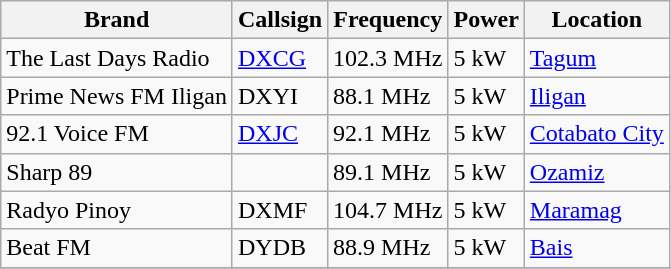<table class="wikitable">
<tr>
<th>Brand</th>
<th>Callsign</th>
<th>Frequency</th>
<th>Power</th>
<th>Location</th>
</tr>
<tr>
<td>The Last Days Radio</td>
<td><a href='#'>DXCG</a></td>
<td>102.3 MHz</td>
<td>5 kW</td>
<td><a href='#'>Tagum</a></td>
</tr>
<tr>
<td>Prime News FM Iligan</td>
<td>DXYI</td>
<td>88.1 MHz</td>
<td>5 kW</td>
<td><a href='#'>Iligan</a></td>
</tr>
<tr>
<td>92.1 Voice FM</td>
<td><a href='#'>DXJC</a></td>
<td>92.1 MHz</td>
<td>5 kW</td>
<td><a href='#'>Cotabato City</a></td>
</tr>
<tr>
<td>Sharp 89</td>
<td></td>
<td>89.1 MHz</td>
<td>5 kW</td>
<td><a href='#'>Ozamiz</a></td>
</tr>
<tr>
<td>Radyo Pinoy</td>
<td>DXMF</td>
<td>104.7 MHz</td>
<td>5 kW</td>
<td><a href='#'>Maramag</a></td>
</tr>
<tr>
<td>Beat FM</td>
<td>DYDB</td>
<td>88.9 MHz</td>
<td>5 kW</td>
<td><a href='#'>Bais</a></td>
</tr>
<tr>
</tr>
</table>
